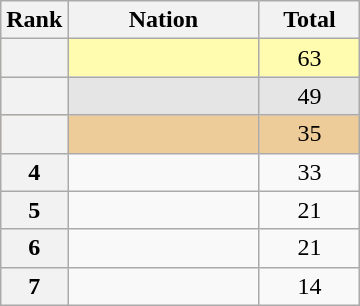<table class="wikitable sortable" style="text-align:center;">
<tr>
<th scope="col" style="width:25px;">Rank</th>
<th ! scope="col" style="width:120px;">Nation</th>
<th ! scope="col" style="width:60px;">Total</th>
</tr>
<tr bgcolor=fffcaf>
<th scope=row></th>
<td align=left></td>
<td>63</td>
</tr>
<tr bgcolor=e5e5e5>
<th scope=row></th>
<td align=left></td>
<td>49</td>
</tr>
<tr bgcolor=eecc99>
<th scope=row></th>
<td align=left></td>
<td>35</td>
</tr>
<tr>
<th scope=row>4</th>
<td align=left></td>
<td>33</td>
</tr>
<tr>
<th scope=row>5</th>
<td align=left></td>
<td>21</td>
</tr>
<tr>
<th scope=row>6</th>
<td align=left></td>
<td>21</td>
</tr>
<tr>
<th scope=row>7</th>
<td align=left></td>
<td>14</td>
</tr>
</table>
